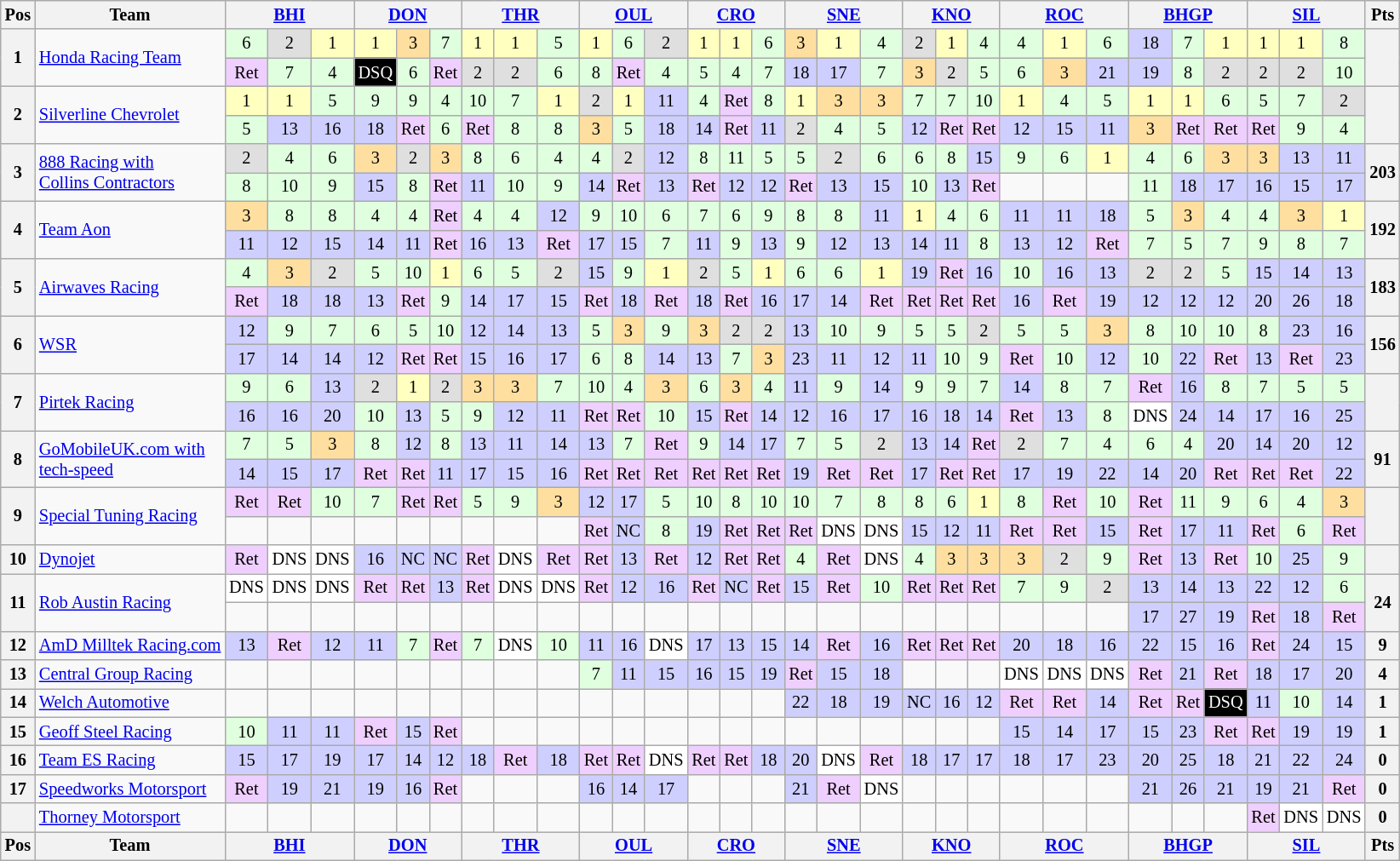<table class="wikitable" style="font-size: 85%; text-align: center;">
<tr valign="top">
<th valign="middle">Pos</th>
<th valign="middle">Team</th>
<th colspan="3"><a href='#'>BHI</a></th>
<th colspan="3"><a href='#'>DON</a></th>
<th colspan="3"><a href='#'>THR</a></th>
<th colspan="3"><a href='#'>OUL</a></th>
<th colspan="3"><a href='#'>CRO</a></th>
<th colspan="3"><a href='#'>SNE</a></th>
<th colspan="3"><a href='#'>KNO</a></th>
<th colspan="3"><a href='#'>ROC</a></th>
<th colspan="3"><a href='#'>BHGP</a></th>
<th colspan="3"><a href='#'>SIL</a></th>
<th valign=middle>Pts</th>
</tr>
<tr>
<th rowspan=2>1</th>
<td align=left rowspan=2><a href='#'>Honda Racing Team</a></td>
<td style="background:#dfffdf;">6</td>
<td style="background:#dfdfdf;">2</td>
<td style="background:#ffffbf;">1</td>
<td style="background:#ffffbf;">1</td>
<td style="background:#ffdf9f;">3</td>
<td style="background:#dfffdf;">7</td>
<td style="background:#ffffbf;">1</td>
<td style="background:#ffffbf;">1</td>
<td style="background:#dfffdf;">5</td>
<td style="background:#ffffbf;">1</td>
<td style="background:#dfffdf;">6</td>
<td style="background:#dfdfdf;">2</td>
<td style="background:#ffffbf;">1</td>
<td style="background:#ffffbf;">1</td>
<td style="background:#dfffdf;">6</td>
<td style="background:#ffdf9f;">3</td>
<td style="background:#ffffbf;">1</td>
<td style="background:#dfffdf;">4</td>
<td style="background:#dfdfdf;">2</td>
<td style="background:#ffffbf;">1</td>
<td style="background:#dfffdf;">4</td>
<td style="background:#dfffdf;">4</td>
<td style="background:#ffffbf;">1</td>
<td style="background:#dfffdf;">6</td>
<td style="background:#cfcfff;">18</td>
<td style="background:#dfffdf;">7</td>
<td style="background:#ffffbf;">1</td>
<td style="background:#ffffbf;">1</td>
<td style="background:#ffffbf;">1</td>
<td style="background:#dfffdf;">8</td>
<th rowspan=2></th>
</tr>
<tr>
<td style="background:#efcfff;">Ret</td>
<td style="background:#dfffdf;">7</td>
<td style="background:#dfffdf;">4</td>
<td style="background:#000000; color:white">DSQ</td>
<td style="background:#dfffdf;">6</td>
<td style="background:#efcfff;">Ret</td>
<td style="background:#dfdfdf;">2</td>
<td style="background:#dfdfdf;">2</td>
<td style="background:#dfffdf;">6</td>
<td style="background:#dfffdf;">8</td>
<td style="background:#efcfff;">Ret</td>
<td style="background:#dfffdf;">4</td>
<td style="background:#dfffdf;">5</td>
<td style="background:#dfffdf;">4</td>
<td style="background:#dfffdf;">7</td>
<td style="background:#cfcfff;">18</td>
<td style="background:#cfcfff;">17</td>
<td style="background:#dfffdf;">7</td>
<td style="background:#ffdf9f;">3</td>
<td style="background:#dfdfdf;">2</td>
<td style="background:#dfffdf;">5</td>
<td style="background:#dfffdf;">6</td>
<td style="background:#ffdf9f;">3</td>
<td style="background:#cfcfff;">21</td>
<td style="background:#cfcfff;">19</td>
<td style="background:#dfffdf;">8</td>
<td style="background:#dfdfdf;">2</td>
<td style="background:#dfdfdf;">2</td>
<td style="background:#dfdfdf;">2</td>
<td style="background:#dfffdf;">10</td>
</tr>
<tr>
<th rowspan=2>2</th>
<td align=left rowspan=2><a href='#'>Silverline Chevrolet</a></td>
<td style="background:#ffffbf;">1</td>
<td style="background:#ffffbf;">1</td>
<td style="background:#dfffdf;">5</td>
<td style="background:#dfffdf;">9</td>
<td style="background:#dfffdf;">9</td>
<td style="background:#dfffdf;">4</td>
<td style="background:#dfffdf;">10</td>
<td style="background:#dfffdf;">7</td>
<td style="background:#ffffbf;">1</td>
<td style="background:#dfdfdf;">2</td>
<td style="background:#ffffbf;">1</td>
<td style="background:#cfcfff;">11</td>
<td style="background:#dfffdf;">4</td>
<td style="background:#efcfff;">Ret</td>
<td style="background:#dfffdf;">8</td>
<td style="background:#ffffbf;">1</td>
<td style="background:#ffdf9f;">3</td>
<td style="background:#ffdf9f;">3</td>
<td style="background:#dfffdf;">7</td>
<td style="background:#dfffdf;">7</td>
<td style="background:#dfffdf;">10</td>
<td style="background:#ffffbf;">1</td>
<td style="background:#dfffdf;">4</td>
<td style="background:#dfffdf;">5</td>
<td style="background:#ffffbf;">1</td>
<td style="background:#ffffbf;">1</td>
<td style="background:#dfffdf;">6</td>
<td style="background:#dfffdf;">5</td>
<td style="background:#dfffdf;">7</td>
<td style="background:#dfdfdf;">2</td>
<th rowspan=2></th>
</tr>
<tr>
<td style="background:#dfffdf;">5</td>
<td style="background:#cfcfff;">13</td>
<td style="background:#cfcfff;">16</td>
<td style="background:#cfcfff;">18</td>
<td style="background:#efcfff;">Ret</td>
<td style="background:#dfffdf;">6</td>
<td style="background:#efcfff;">Ret</td>
<td style="background:#dfffdf;">8</td>
<td style="background:#dfffdf;">8</td>
<td style="background:#ffdf9f;">3</td>
<td style="background:#dfffdf;">5</td>
<td style="background:#cfcfff;">18</td>
<td style="background:#cfcfff;">14</td>
<td style="background:#efcfff;">Ret</td>
<td style="background:#cfcfff;">11</td>
<td style="background:#dfdfdf;">2</td>
<td style="background:#dfffdf;">4</td>
<td style="background:#dfffdf;">5</td>
<td style="background:#cfcfff;">12</td>
<td style="background:#efcfff;">Ret</td>
<td style="background:#efcfff;">Ret</td>
<td style="background:#cfcfff;">12</td>
<td style="background:#cfcfff;">15</td>
<td style="background:#cfcfff;">11</td>
<td style="background:#ffdf9f;">3</td>
<td style="background:#efcfff;">Ret</td>
<td style="background:#efcfff;">Ret</td>
<td style="background:#efcfff;">Ret</td>
<td style="background:#dfffdf;">9</td>
<td style="background:#dfffdf;">4</td>
</tr>
<tr>
<th rowspan=2>3</th>
<td align=left rowspan=2 nowrap><a href='#'>888 Racing with<br>Collins Contractors</a></td>
<td style="background:#dfdfdf;">2</td>
<td style="background:#dfffdf;">4</td>
<td style="background:#dfffdf;">6</td>
<td style="background:#ffdf9f;">3</td>
<td style="background:#dfdfdf;">2</td>
<td style="background:#ffdf9f;">3</td>
<td style="background:#dfffdf;">8</td>
<td style="background:#dfffdf;">6</td>
<td style="background:#dfffdf;">4</td>
<td style="background:#dfffdf;">4</td>
<td style="background:#dfdfdf;">2</td>
<td style="background:#cfcfff;">12</td>
<td style="background:#dfffdf;">8</td>
<td style="background:#dfffdf;">11</td>
<td style="background:#dfffdf;">5</td>
<td style="background:#dfffdf;">5</td>
<td style="background:#dfdfdf;">2</td>
<td style="background:#dfffdf;">6</td>
<td style="background:#dfffdf;">6</td>
<td style="background:#dfffdf;">8</td>
<td style="background:#cfcfff;">15</td>
<td style="background:#dfffdf;">9</td>
<td style="background:#dfffdf;">6</td>
<td style="background:#ffffbf;">1</td>
<td style="background:#dfffdf;">4</td>
<td style="background:#dfffdf;">6</td>
<td style="background:#ffdf9f;">3</td>
<td style="background:#ffdf9f;">3</td>
<td style="background:#cfcfff;">13</td>
<td style="background:#cfcfff;">11</td>
<th rowspan=2>203</th>
</tr>
<tr>
<td style="background:#dfffdf;">8</td>
<td style="background:#dfffdf;">10</td>
<td style="background:#dfffdf;">9</td>
<td style="background:#cfcfff;">15</td>
<td style="background:#dfffdf;">8</td>
<td style="background:#efcfff;">Ret</td>
<td style="background:#cfcfff;">11</td>
<td style="background:#dfffdf;">10</td>
<td style="background:#dfffdf;">9</td>
<td style="background:#cfcfff;">14</td>
<td style="background:#efcfff;">Ret</td>
<td style="background:#cfcfff;">13</td>
<td style="background:#efcfff;">Ret</td>
<td style="background:#cfcfff;">12</td>
<td style="background:#cfcfff;">12</td>
<td style="background:#efcfff;">Ret</td>
<td style="background:#cfcfff;">13</td>
<td style="background:#cfcfff;">15</td>
<td style="background:#dfffdf;">10</td>
<td style="background:#cfcfff;">13</td>
<td style="background:#efcfff;">Ret</td>
<td></td>
<td></td>
<td></td>
<td style="background:#dfffdf;">11</td>
<td style="background:#cfcfff;">18</td>
<td style="background:#cfcfff;">17</td>
<td style="background:#cfcfff;">16</td>
<td style="background:#cfcfff;">15</td>
<td style="background:#cfcfff;">17</td>
</tr>
<tr>
<th rowspan=2>4</th>
<td align=left rowspan=2><a href='#'>Team Aon</a></td>
<td style="background:#ffdf9f;">3</td>
<td style="background:#dfffdf;">8</td>
<td style="background:#dfffdf;">8</td>
<td style="background:#dfffdf;">4</td>
<td style="background:#dfffdf;">4</td>
<td style="background:#efcfff;">Ret</td>
<td style="background:#dfffdf;">4</td>
<td style="background:#dfffdf;">4</td>
<td style="background:#cfcfff;">12</td>
<td style="background:#dfffdf;">9</td>
<td style="background:#dfffdf;">10</td>
<td style="background:#dfffdf;">6</td>
<td style="background:#dfffdf;">7</td>
<td style="background:#dfffdf;">6</td>
<td style="background:#dfffdf;">9</td>
<td style="background:#dfffdf;">8</td>
<td style="background:#dfffdf;">8</td>
<td style="background:#cfcfff;">11</td>
<td style="background:#ffffbf;">1</td>
<td style="background:#dfffdf;">4</td>
<td style="background:#dfffdf;">6</td>
<td style="background:#cfcfff;">11</td>
<td style="background:#cfcfff;">11</td>
<td style="background:#cfcfff;">18</td>
<td style="background:#dfffdf;">5</td>
<td style="background:#ffdf9f;">3</td>
<td style="background:#dfffdf;">4</td>
<td style="background:#dfffdf;">4</td>
<td style="background:#ffdf9f;">3</td>
<td style="background:#ffffbf;">1</td>
<th rowspan=2>192</th>
</tr>
<tr>
<td style="background:#cfcfff;">11</td>
<td style="background:#cfcfff;">12</td>
<td style="background:#cfcfff;">15</td>
<td style="background:#cfcfff;">14</td>
<td style="background:#cfcfff;">11</td>
<td style="background:#efcfff;">Ret</td>
<td style="background:#cfcfff;">16</td>
<td style="background:#cfcfff;">13</td>
<td style="background:#efcfff;">Ret</td>
<td style="background:#cfcfff;">17</td>
<td style="background:#cfcfff;">15</td>
<td style="background:#dfffdf;">7</td>
<td style="background:#cfcfff;">11</td>
<td style="background:#dfffdf;">9</td>
<td style="background:#cfcfff;">13</td>
<td style="background:#dfffdf;">9</td>
<td style="background:#cfcfff;">12</td>
<td style="background:#cfcfff;">13</td>
<td style="background:#cfcfff;">14</td>
<td style="background:#cfcfff;">11</td>
<td style="background:#dfffdf;">8</td>
<td style="background:#cfcfff;">13</td>
<td style="background:#cfcfff;">12</td>
<td style="background:#efcfff;">Ret</td>
<td style="background:#dfffdf;">7</td>
<td style="background:#dfffdf;">5</td>
<td style="background:#dfffdf;">7</td>
<td style="background:#dfffdf;">9</td>
<td style="background:#dfffdf;">8</td>
<td style="background:#dfffdf;">7</td>
</tr>
<tr>
<th rowspan=2>5</th>
<td align=left rowspan=2><a href='#'>Airwaves Racing</a></td>
<td style="background:#dfffdf;">4</td>
<td style="background:#ffdf9f;">3</td>
<td style="background:#dfdfdf;">2</td>
<td style="background:#dfffdf;">5</td>
<td style="background:#dfffdf;">10</td>
<td style="background:#ffffbf;">1</td>
<td style="background:#dfffdf;">6</td>
<td style="background:#dfffdf;">5</td>
<td style="background:#dfdfdf;">2</td>
<td style="background:#cfcfff;">15</td>
<td style="background:#dfffdf;">9</td>
<td style="background:#ffffbf;">1</td>
<td style="background:#dfdfdf;">2</td>
<td style="background:#dfffdf;">5</td>
<td style="background:#ffffbf;">1</td>
<td style="background:#dfffdf;">6</td>
<td style="background:#dfffdf;">6</td>
<td style="background:#ffffbf;">1</td>
<td style="background:#cfcfff;">19</td>
<td style="background:#efcfff;">Ret</td>
<td style="background:#cfcfff;">16</td>
<td style="background:#dfffdf;">10</td>
<td style="background:#cfcfff;">16</td>
<td style="background:#cfcfff;">13</td>
<td style="background:#dfdfdf;">2</td>
<td style="background:#dfdfdf;">2</td>
<td style="background:#dfffdf;">5</td>
<td style="background:#cfcfff;">15</td>
<td style="background:#cfcfff;">14</td>
<td style="background:#cfcfff;">13</td>
<th rowspan=2>183</th>
</tr>
<tr>
<td style="background:#efcfff;">Ret</td>
<td style="background:#cfcfff;">18</td>
<td style="background:#cfcfff;">18</td>
<td style="background:#cfcfff;">13</td>
<td style="background:#efcfff;">Ret</td>
<td style="background:#dfffdf;">9</td>
<td style="background:#cfcfff;">14</td>
<td style="background:#cfcfff;">17</td>
<td style="background:#cfcfff;">15</td>
<td style="background:#efcfff;">Ret</td>
<td style="background:#cfcfff;">18</td>
<td style="background:#efcfff;">Ret</td>
<td style="background:#cfcfff;">18</td>
<td style="background:#efcfff;">Ret</td>
<td style="background:#cfcfff;">16</td>
<td style="background:#cfcfff;">17</td>
<td style="background:#cfcfff;">14</td>
<td style="background:#efcfff;">Ret</td>
<td style="background:#efcfff;">Ret</td>
<td style="background:#efcfff;">Ret</td>
<td style="background:#efcfff;">Ret</td>
<td style="background:#cfcfff;">16</td>
<td style="background:#efcfff;">Ret</td>
<td style="background:#cfcfff;">19</td>
<td style="background:#cfcfff;">12</td>
<td style="background:#cfcfff;">12</td>
<td style="background:#cfcfff;">12</td>
<td style="background:#cfcfff;">20</td>
<td style="background:#cfcfff;">26</td>
<td style="background:#cfcfff;">18</td>
</tr>
<tr>
<th rowspan=2>6</th>
<td align=left rowspan=2><a href='#'>WSR</a></td>
<td style="background:#cfcfff;">12</td>
<td style="background:#dfffdf;">9</td>
<td style="background:#dfffdf;">7</td>
<td style="background:#dfffdf;">6</td>
<td style="background:#dfffdf;">5</td>
<td style="background:#dfffdf;">10</td>
<td style="background:#cfcfff;">12</td>
<td style="background:#cfcfff;">14</td>
<td style="background:#cfcfff;">13</td>
<td style="background:#dfffdf;">5</td>
<td style="background:#ffdf9f;">3</td>
<td style="background:#dfffdf;">9</td>
<td style="background:#ffdf9f;">3</td>
<td style="background:#dfdfdf;">2</td>
<td style="background:#dfdfdf;">2</td>
<td style="background:#cfcfff;">13</td>
<td style="background:#dfffdf;">10</td>
<td style="background:#dfffdf;">9</td>
<td style="background:#dfffdf;">5</td>
<td style="background:#dfffdf;">5</td>
<td style="background:#dfdfdf;">2</td>
<td style="background:#dfffdf;">5</td>
<td style="background:#dfffdf;">5</td>
<td style="background:#ffdf9f;">3</td>
<td style="background:#dfffdf;">8</td>
<td style="background:#dfffdf;">10</td>
<td style="background:#dfffdf;">10</td>
<td style="background:#dfffdf;">8</td>
<td style="background:#cfcfff;">23</td>
<td style="background:#cfcfff;">16</td>
<th rowspan=2>156</th>
</tr>
<tr>
<td style="background:#cfcfff;">17</td>
<td style="background:#cfcfff;">14</td>
<td style="background:#cfcfff;">14</td>
<td style="background:#cfcfff;">12</td>
<td style="background:#efcfff;">Ret</td>
<td style="background:#efcfff;">Ret</td>
<td style="background:#cfcfff;">15</td>
<td style="background:#cfcfff;">16</td>
<td style="background:#cfcfff;">17</td>
<td style="background:#dfffdf;">6</td>
<td style="background:#dfffdf;">8</td>
<td style="background:#cfcfff;">14</td>
<td style="background:#cfcfff;">13</td>
<td style="background:#dfffdf;">7</td>
<td style="background:#ffdf9f;">3</td>
<td style="background:#cfcfff;">23</td>
<td style="background:#cfcfff;">11</td>
<td style="background:#cfcfff;">12</td>
<td style="background:#cfcfff;">11</td>
<td style="background:#dfffdf;">10</td>
<td style="background:#dfffdf;">9</td>
<td style="background:#efcfff;">Ret</td>
<td style="background:#dfffdf;">10</td>
<td style="background:#cfcfff;">12</td>
<td style="background:#dfffdf;">10</td>
<td style="background:#cfcfff;">22</td>
<td style="background:#efcfff;">Ret</td>
<td style="background:#cfcfff;">13</td>
<td style="background:#efcfff;">Ret</td>
<td style="background:#cfcfff;">23</td>
</tr>
<tr>
<th rowspan=2>7</th>
<td align=left rowspan=2><a href='#'>Pirtek Racing</a></td>
<td style="background:#dfffdf;">9</td>
<td style="background:#dfffdf;">6</td>
<td style="background:#cfcfff;">13</td>
<td style="background:#dfdfdf;">2</td>
<td style="background:#ffffbf;">1</td>
<td style="background:#dfdfdf;">2</td>
<td style="background:#ffdf9f;">3</td>
<td style="background:#ffdf9f;">3</td>
<td style="background:#dfffdf;">7</td>
<td style="background:#dfffdf;">10</td>
<td style="background:#dfffdf;">4</td>
<td style="background:#ffdf9f;">3</td>
<td style="background:#dfffdf;">6</td>
<td style="background:#ffdf9f;">3</td>
<td style="background:#dfffdf;">4</td>
<td style="background:#cfcfff;">11</td>
<td style="background:#dfffdf;">9</td>
<td style="background:#cfcfff;">14</td>
<td style="background:#dfffdf;">9</td>
<td style="background:#dfffdf;">9</td>
<td style="background:#dfffdf;">7</td>
<td style="background:#cfcfff;">14</td>
<td style="background:#dfffdf;">8</td>
<td style="background:#dfffdf;">7</td>
<td style="background:#efcfff;">Ret</td>
<td style="background:#cfcfff;">16</td>
<td style="background:#dfffdf;">8</td>
<td style="background:#dfffdf;">7</td>
<td style="background:#dfffdf;">5</td>
<td style="background:#dfffdf;">5</td>
<th rowspan=2></th>
</tr>
<tr>
<td style="background:#cfcfff;">16</td>
<td style="background:#cfcfff;">16</td>
<td style="background:#cfcfff;">20</td>
<td style="background:#dfffdf;">10</td>
<td style="background:#cfcfff;">13</td>
<td style="background:#dfffdf;">5</td>
<td style="background:#dfffdf;">9</td>
<td style="background:#cfcfff;">12</td>
<td style="background:#cfcfff;">11</td>
<td style="background:#efcfff;">Ret</td>
<td style="background:#efcfff;">Ret</td>
<td style="background:#dfffdf;">10</td>
<td style="background:#cfcfff;">15</td>
<td style="background:#efcfff;">Ret</td>
<td style="background:#cfcfff;">14</td>
<td style="background:#cfcfff;">12</td>
<td style="background:#cfcfff;">16</td>
<td style="background:#cfcfff;">17</td>
<td style="background:#cfcfff;">16</td>
<td style="background:#cfcfff;">18</td>
<td style="background:#cfcfff;">14</td>
<td style="background:#efcfff;">Ret</td>
<td style="background:#cfcfff;">13</td>
<td style="background:#dfffdf;">8</td>
<td style="background:#ffffff;">DNS</td>
<td style="background:#cfcfff;">24</td>
<td style="background:#cfcfff;">14</td>
<td style="background:#cfcfff;">17</td>
<td style="background:#cfcfff;">16</td>
<td style="background:#cfcfff;">25</td>
</tr>
<tr>
<th rowspan=2>8</th>
<td align=left rowspan=2 nowrap><a href='#'>GoMobileUK.com with<br>tech-speed</a></td>
<td style="background:#dfffdf;">7</td>
<td style="background:#dfffdf;">5</td>
<td style="background:#ffdf9f;">3</td>
<td style="background:#dfffdf;">8</td>
<td style="background:#cfcfff;">12</td>
<td style="background:#dfffdf;">8</td>
<td style="background:#cfcfff;">13</td>
<td style="background:#cfcfff;">11</td>
<td style="background:#cfcfff;">14</td>
<td style="background:#cfcfff;">13</td>
<td style="background:#dfffdf;">7</td>
<td style="background:#efcfff;">Ret</td>
<td style="background:#dfffdf;">9</td>
<td style="background:#cfcfff;">14</td>
<td style="background:#cfcfff;">17</td>
<td style="background:#dfffdf;">7</td>
<td style="background:#dfffdf;">5</td>
<td style="background:#dfdfdf;">2</td>
<td style="background:#cfcfff;">13</td>
<td style="background:#cfcfff;">14</td>
<td style="background:#efcfff;">Ret</td>
<td style="background:#dfdfdf;">2</td>
<td style="background:#dfffdf;">7</td>
<td style="background:#dfffdf;">4</td>
<td style="background:#dfffdf;">6</td>
<td style="background:#dfffdf;">4</td>
<td style="background:#cfcfff;">20</td>
<td style="background:#cfcfff;">14</td>
<td style="background:#cfcfff;">20</td>
<td style="background:#cfcfff;">12</td>
<th rowspan=2>91</th>
</tr>
<tr>
<td style="background:#cfcfff;">14</td>
<td style="background:#cfcfff;">15</td>
<td style="background:#cfcfff;">17</td>
<td style="background:#efcfff;">Ret</td>
<td style="background:#efcfff;">Ret</td>
<td style="background:#cfcfff;">11</td>
<td style="background:#cfcfff;">17</td>
<td style="background:#cfcfff;">15</td>
<td style="background:#cfcfff;">16</td>
<td style="background:#efcfff;">Ret</td>
<td style="background:#efcfff;">Ret</td>
<td style="background:#efcfff;">Ret</td>
<td style="background:#efcfff;">Ret</td>
<td style="background:#efcfff;">Ret</td>
<td style="background:#efcfff;">Ret</td>
<td style="background:#cfcfff;">19</td>
<td style="background:#efcfff;">Ret</td>
<td style="background:#efcfff;">Ret</td>
<td style="background:#cfcfff;">17</td>
<td style="background:#efcfff;">Ret</td>
<td style="background:#efcfff;">Ret</td>
<td style="background:#cfcfff;">17</td>
<td style="background:#cfcfff;">19</td>
<td style="background:#cfcfff;">22</td>
<td style="background:#cfcfff;">14</td>
<td style="background:#cfcfff;">20</td>
<td style="background:#efcfff;">Ret</td>
<td style="background:#efcfff;">Ret</td>
<td style="background:#efcfff;">Ret</td>
<td style="background:#cfcfff;">22</td>
</tr>
<tr>
<th rowspan=2>9</th>
<td align=left rowspan=2 nowrap><a href='#'>Special Tuning Racing</a></td>
<td style="background:#efcfff;">Ret</td>
<td style="background:#efcfff;">Ret</td>
<td style="background:#dfffdf;">10</td>
<td style="background:#dfffdf;">7</td>
<td style="background:#efcfff;">Ret</td>
<td style="background:#efcfff;">Ret</td>
<td style="background:#dfffdf;">5</td>
<td style="background:#dfffdf;">9</td>
<td style="background:#ffdf9f;">3</td>
<td style="background:#cfcfff;">12</td>
<td style="background:#cfcfff;">17</td>
<td style="background:#dfffdf;">5</td>
<td style="background:#dfffdf;">10</td>
<td style="background:#dfffdf;">8</td>
<td style="background:#dfffdf;">10</td>
<td style="background:#dfffdf;">10</td>
<td style="background:#dfffdf;">7</td>
<td style="background:#dfffdf;">8</td>
<td style="background:#dfffdf;">8</td>
<td style="background:#dfffdf;">6</td>
<td style="background:#ffffbf;">1</td>
<td style="background:#dfffdf;">8</td>
<td style="background:#efcfff;">Ret</td>
<td style="background:#dfffdf;">10</td>
<td style="background:#efcfff;">Ret</td>
<td style="background:#dfffdf;">11</td>
<td style="background:#dfffdf;">9</td>
<td style="background:#dfffdf;">6</td>
<td style="background:#dfffdf;">4</td>
<td style="background:#ffdf9f;">3</td>
<th rowspan=2></th>
</tr>
<tr>
<td></td>
<td></td>
<td></td>
<td></td>
<td></td>
<td></td>
<td></td>
<td></td>
<td></td>
<td style="background:#efcfff;">Ret</td>
<td style="background:#cfcfff;">NC</td>
<td style="background:#dfffdf;">8</td>
<td style="background:#cfcfff;">19</td>
<td style="background:#efcfff;">Ret</td>
<td style="background:#efcfff;">Ret</td>
<td style="background:#efcfff;">Ret</td>
<td style="background:#ffffff;">DNS</td>
<td style="background:#ffffff;">DNS</td>
<td style="background:#cfcfff;">15</td>
<td style="background:#cfcfff;">12</td>
<td style="background:#cfcfff;">11</td>
<td style="background:#efcfff;">Ret</td>
<td style="background:#efcfff;">Ret</td>
<td style="background:#cfcfff;">15</td>
<td style="background:#efcfff;">Ret</td>
<td style="background:#cfcfff;">17</td>
<td style="background:#cfcfff;">11</td>
<td style="background:#efcfff;">Ret</td>
<td style="background:#dfffdf;">6</td>
<td style="background:#efcfff;">Ret</td>
</tr>
<tr>
<th>10</th>
<td align=left><a href='#'>Dynojet</a></td>
<td style="background:#efcfff;">Ret</td>
<td style="background:#ffffff;">DNS</td>
<td style="background:#ffffff;">DNS</td>
<td style="background:#cfcfff;">16</td>
<td style="background:#cfcfff;">NC</td>
<td style="background:#cfcfff;">NC</td>
<td style="background:#efcfff;">Ret</td>
<td style="background:#ffffff;">DNS</td>
<td style="background:#efcfff;">Ret</td>
<td style="background:#efcfff;">Ret</td>
<td style="background:#cfcfff;">13</td>
<td style="background:#efcfff;">Ret</td>
<td style="background:#cfcfff;">12</td>
<td style="background:#efcfff;">Ret</td>
<td style="background:#efcfff;">Ret</td>
<td style="background:#dfffdf;">4</td>
<td style="background:#efcfff;">Ret</td>
<td style="background:#ffffff;">DNS</td>
<td style="background:#dfffdf;">4</td>
<td style="background:#ffdf9f;">3</td>
<td style="background:#ffdf9f;">3</td>
<td style="background:#ffdf9f;">3</td>
<td style="background:#dfdfdf;">2</td>
<td style="background:#dfffdf;">9</td>
<td style="background:#efcfff;">Ret</td>
<td style="background:#cfcfff;">13</td>
<td style="background:#efcfff;">Ret</td>
<td style="background:#dfffdf;">10</td>
<td style="background:#cfcfff;">25</td>
<td style="background:#dfffdf;">9</td>
<th></th>
</tr>
<tr>
<th rowspan=2>11</th>
<td align=left rowspan=2><a href='#'>Rob Austin Racing</a></td>
<td style="background:#ffffff;">DNS</td>
<td style="background:#ffffff;">DNS</td>
<td style="background:#ffffff;">DNS</td>
<td style="background:#efcfff;">Ret</td>
<td style="background:#efcfff;">Ret</td>
<td style="background:#cfcfff;">13</td>
<td style="background:#efcfff;">Ret</td>
<td style="background:#ffffff;">DNS</td>
<td style="background:#ffffff;">DNS</td>
<td style="background:#efcfff;">Ret</td>
<td style="background:#cfcfff;">12</td>
<td style="background:#cfcfff;">16</td>
<td style="background:#efcfff;">Ret</td>
<td style="background:#cfcfff;">NC</td>
<td style="background:#efcfff;">Ret</td>
<td style="background:#cfcfff;">15</td>
<td style="background:#efcfff;">Ret</td>
<td style="background:#dfffdf;">10</td>
<td style="background:#efcfff;">Ret</td>
<td style="background:#efcfff;">Ret</td>
<td style="background:#efcfff;">Ret</td>
<td style="background:#dfffdf;">7</td>
<td style="background:#dfffdf;">9</td>
<td style="background:#dfdfdf;">2</td>
<td style="background:#cfcfff;">13</td>
<td style="background:#cfcfff;">14</td>
<td style="background:#cfcfff;">13</td>
<td style="background:#cfcfff;">22</td>
<td style="background:#cfcfff;">12</td>
<td style="background:#dfffdf;">6</td>
<th rowspan=2>24</th>
</tr>
<tr>
<td></td>
<td></td>
<td></td>
<td></td>
<td></td>
<td></td>
<td></td>
<td></td>
<td></td>
<td></td>
<td></td>
<td></td>
<td></td>
<td></td>
<td></td>
<td></td>
<td></td>
<td></td>
<td></td>
<td></td>
<td></td>
<td></td>
<td></td>
<td></td>
<td style="background:#cfcfff;">17</td>
<td style="background:#cfcfff;">27</td>
<td style="background:#cfcfff;">19</td>
<td style="background:#efcfff;">Ret</td>
<td style="background:#cfcfff;">18</td>
<td style="background:#efcfff;">Ret</td>
</tr>
<tr>
<th>12</th>
<td align=left nowrap><a href='#'>AmD Milltek Racing.com</a></td>
<td style="background:#cfcfff;">13</td>
<td style="background:#efcfff;">Ret</td>
<td style="background:#cfcfff;">12</td>
<td style="background:#cfcfff;">11</td>
<td style="background:#dfffdf;">7</td>
<td style="background:#efcfff;">Ret</td>
<td style="background:#dfffdf;">7</td>
<td style="background:#ffffff;">DNS</td>
<td style="background:#dfffdf;">10</td>
<td style="background:#cfcfff;">11</td>
<td style="background:#cfcfff;">16</td>
<td style="background:#ffffff;">DNS</td>
<td style="background:#cfcfff;">17</td>
<td style="background:#cfcfff;">13</td>
<td style="background:#cfcfff;">15</td>
<td style="background:#cfcfff;">14</td>
<td style="background:#efcfff;">Ret</td>
<td style="background:#cfcfff;">16</td>
<td style="background:#efcfff;">Ret</td>
<td style="background:#efcfff;">Ret</td>
<td style="background:#efcfff;">Ret</td>
<td style="background:#cfcfff;">20</td>
<td style="background:#cfcfff;">18</td>
<td style="background:#cfcfff;">16</td>
<td style="background:#cfcfff;">22</td>
<td style="background:#cfcfff;">15</td>
<td style="background:#cfcfff;">16</td>
<td style="background:#efcfff;">Ret</td>
<td style="background:#cfcfff;">24</td>
<td style="background:#cfcfff;">15</td>
<th>9</th>
</tr>
<tr>
<th>13</th>
<td align=left><a href='#'>Central Group Racing</a></td>
<td></td>
<td></td>
<td></td>
<td></td>
<td></td>
<td></td>
<td></td>
<td></td>
<td></td>
<td style="background:#dfffdf;">7</td>
<td style="background:#cfcfff;">11</td>
<td style="background:#cfcfff;">15</td>
<td style="background:#cfcfff;">16</td>
<td style="background:#cfcfff;">15</td>
<td style="background:#cfcfff;">19</td>
<td style="background:#efcfff;">Ret</td>
<td style="background:#cfcfff;">15</td>
<td style="background:#cfcfff;">18</td>
<td></td>
<td></td>
<td></td>
<td style="background:#ffffff;">DNS</td>
<td style="background:#ffffff;">DNS</td>
<td style="background:#ffffff;">DNS</td>
<td style="background:#efcfff;">Ret</td>
<td style="background:#cfcfff;">21</td>
<td style="background:#efcfff;">Ret</td>
<td style="background:#cfcfff;">18</td>
<td style="background:#cfcfff;">17</td>
<td style="background:#cfcfff;">20</td>
<th>4</th>
</tr>
<tr>
<th>14</th>
<td align=left><a href='#'>Welch Automotive</a></td>
<td></td>
<td></td>
<td></td>
<td></td>
<td></td>
<td></td>
<td></td>
<td></td>
<td></td>
<td></td>
<td></td>
<td></td>
<td></td>
<td></td>
<td></td>
<td style="background:#cfcfff;">22</td>
<td style="background:#cfcfff;">18</td>
<td style="background:#cfcfff;">19</td>
<td style="background:#cfcfff;">NC</td>
<td style="background:#cfcfff;">16</td>
<td style="background:#cfcfff;">12</td>
<td style="background:#efcfff;">Ret</td>
<td style="background:#efcfff;">Ret</td>
<td style="background:#cfcfff;">14</td>
<td style="background:#efcfff;">Ret</td>
<td style="background:#efcfff;">Ret</td>
<td style="background:#000000; color:white">DSQ</td>
<td style="background:#cfcfff;">11</td>
<td style="background:#dfffdf;">10</td>
<td style="background:#cfcfff;">14</td>
<th>1</th>
</tr>
<tr>
<th>15</th>
<td align=left><a href='#'>Geoff Steel Racing</a></td>
<td style="background:#dfffdf;">10</td>
<td style="background:#cfcfff;">11</td>
<td style="background:#cfcfff;">11</td>
<td style="background:#efcfff;">Ret</td>
<td style="background:#cfcfff;">15</td>
<td style="background:#efcfff;">Ret</td>
<td></td>
<td></td>
<td></td>
<td></td>
<td></td>
<td></td>
<td></td>
<td></td>
<td></td>
<td></td>
<td></td>
<td></td>
<td></td>
<td></td>
<td></td>
<td style="background:#cfcfff;">15</td>
<td style="background:#cfcfff;">14</td>
<td style="background:#cfcfff;">17</td>
<td style="background:#cfcfff;">15</td>
<td style="background:#cfcfff;">23</td>
<td style="background:#efcfff;">Ret</td>
<td style="background:#efcfff;">Ret</td>
<td style="background:#cfcfff;">19</td>
<td style="background:#cfcfff;">19</td>
<th>1</th>
</tr>
<tr>
<th>16</th>
<td align=left><a href='#'>Team ES Racing</a></td>
<td style="background:#cfcfff;">15</td>
<td style="background:#cfcfff;">17</td>
<td style="background:#cfcfff;">19</td>
<td style="background:#cfcfff;">17</td>
<td style="background:#cfcfff;">14</td>
<td style="background:#cfcfff;">12</td>
<td style="background:#cfcfff;">18</td>
<td style="background:#efcfff;">Ret</td>
<td style="background:#cfcfff;">18</td>
<td style="background:#efcfff;">Ret</td>
<td style="background:#efcfff;">Ret</td>
<td style="background:#ffffff;">DNS</td>
<td style="background:#efcfff;">Ret</td>
<td style="background:#efcfff;">Ret</td>
<td style="background:#cfcfff;">18</td>
<td style="background:#cfcfff;">20</td>
<td style="background:#ffffff;">DNS</td>
<td style="background:#efcfff;">Ret</td>
<td style="background:#cfcfff;">18</td>
<td style="background:#cfcfff;">17</td>
<td style="background:#cfcfff;">17</td>
<td style="background:#cfcfff;">18</td>
<td style="background:#cfcfff;">17</td>
<td style="background:#cfcfff;">23</td>
<td style="background:#cfcfff;">20</td>
<td style="background:#cfcfff;">25</td>
<td style="background:#cfcfff;">18</td>
<td style="background:#cfcfff;">21</td>
<td style="background:#cfcfff;">22</td>
<td style="background:#cfcfff;">24</td>
<th>0</th>
</tr>
<tr>
<th>17</th>
<td align=left><a href='#'>Speedworks Motorsport</a></td>
<td style="background:#efcfff;">Ret</td>
<td style="background:#cfcfff;">19</td>
<td style="background:#cfcfff;">21</td>
<td style="background:#cfcfff;">19</td>
<td style="background:#cfcfff;">16</td>
<td style="background:#efcfff;">Ret</td>
<td></td>
<td></td>
<td></td>
<td style="background:#cfcfff;">16</td>
<td style="background:#cfcfff;">14</td>
<td style="background:#cfcfff;">17</td>
<td></td>
<td></td>
<td></td>
<td style="background:#cfcfff;">21</td>
<td style="background:#efcfff;">Ret</td>
<td style="background:#ffffff;">DNS</td>
<td></td>
<td></td>
<td></td>
<td></td>
<td></td>
<td></td>
<td style="background:#cfcfff;">21</td>
<td style="background:#cfcfff;">26</td>
<td style="background:#cfcfff;">21</td>
<td style="background:#cfcfff;">19</td>
<td style="background:#cfcfff;">21</td>
<td style="background:#efcfff;">Ret</td>
<th>0</th>
</tr>
<tr>
<th></th>
<td align=left><a href='#'>Thorney Motorsport</a></td>
<td></td>
<td></td>
<td></td>
<td></td>
<td></td>
<td></td>
<td></td>
<td></td>
<td></td>
<td></td>
<td></td>
<td></td>
<td></td>
<td></td>
<td></td>
<td></td>
<td></td>
<td></td>
<td></td>
<td></td>
<td></td>
<td></td>
<td></td>
<td></td>
<td></td>
<td></td>
<td></td>
<td style="background:#efcfff;">Ret</td>
<td style="background:#ffffff;">DNS</td>
<td style="background:#ffffff;">DNS</td>
<th>0</th>
</tr>
<tr valign="top">
<th valign="middle">Pos</th>
<th valign="middle">Team</th>
<th colspan="3"><a href='#'>BHI</a></th>
<th colspan="3"><a href='#'>DON</a></th>
<th colspan="3"><a href='#'>THR</a></th>
<th colspan="3"><a href='#'>OUL</a></th>
<th colspan="3"><a href='#'>CRO</a></th>
<th colspan="3"><a href='#'>SNE</a></th>
<th colspan="3"><a href='#'>KNO</a></th>
<th colspan="3"><a href='#'>ROC</a></th>
<th colspan="3"><a href='#'>BHGP</a></th>
<th colspan="3"><a href='#'>SIL</a></th>
<th valign=middle>Pts</th>
</tr>
</table>
